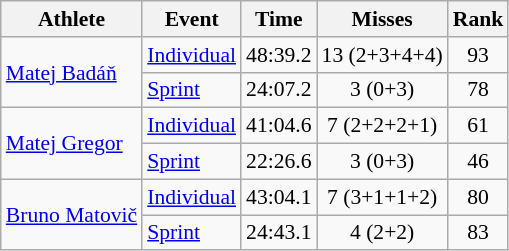<table class="wikitable" style="font-size:90%">
<tr>
<th>Athlete</th>
<th>Event</th>
<th>Time</th>
<th>Misses</th>
<th>Rank</th>
</tr>
<tr align=center>
<td align=left rowspan=2><a href='#'>Matej Badáň</a></td>
<td align=left><a href='#'>Individual</a></td>
<td>48:39.2</td>
<td>13 (2+3+4+4)</td>
<td>93</td>
</tr>
<tr align=center>
<td align=left><a href='#'>Sprint</a></td>
<td>24:07.2</td>
<td>3 (0+3)</td>
<td>78</td>
</tr>
<tr align=center>
<td align=left rowspan=2><a href='#'>Matej Gregor</a></td>
<td align=left><a href='#'>Individual</a></td>
<td>41:04.6</td>
<td>7 (2+2+2+1)</td>
<td>61</td>
</tr>
<tr align=center>
<td align=left><a href='#'>Sprint</a></td>
<td>22:26.6</td>
<td>3 (0+3)</td>
<td>46</td>
</tr>
<tr align=center>
<td align=left rowspan=2><a href='#'>Bruno Matovič</a></td>
<td align=left><a href='#'>Individual</a></td>
<td>43:04.1</td>
<td>7 (3+1+1+2)</td>
<td>80</td>
</tr>
<tr align=center>
<td align=left><a href='#'>Sprint</a></td>
<td>24:43.1</td>
<td>4 (2+2)</td>
<td>83</td>
</tr>
</table>
